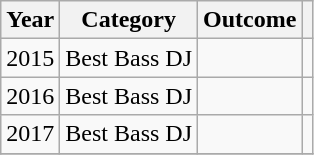<table class="wikitable plainrowheaders" style="text-align:center;">
<tr>
<th>Year</th>
<th>Category</th>
<th>Outcome</th>
<th></th>
</tr>
<tr>
<td>2015</td>
<td>Best Bass DJ</td>
<td></td>
<td></td>
</tr>
<tr>
<td>2016</td>
<td>Best Bass DJ</td>
<td></td>
<td></td>
</tr>
<tr>
<td>2017</td>
<td>Best Bass DJ</td>
<td></td>
<td></td>
</tr>
<tr>
</tr>
</table>
